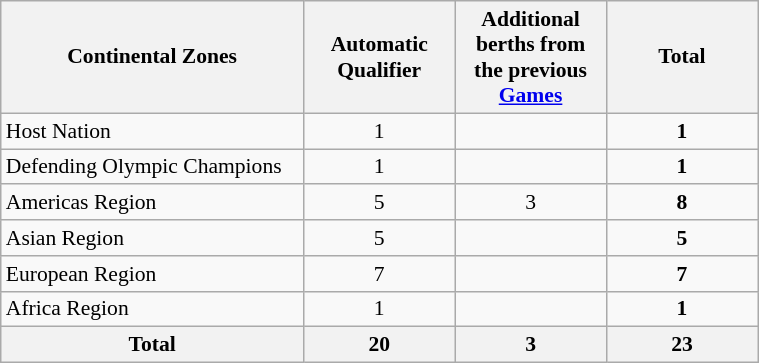<table class=wikitable style="text-align:center; font-size:90%" width=40%>
<tr>
<th width=40%>Continental Zones</th>
<th width=20%>Automatic Qualifier</th>
<th width=20%>Additional berths from the previous <a href='#'>Games</a></th>
<th width=20%>Total</th>
</tr>
<tr>
<td align=left>Host Nation</td>
<td>1</td>
<td></td>
<td><strong>1</strong></td>
</tr>
<tr>
<td align=left>Defending Olympic Champions</td>
<td>1</td>
<td></td>
<td><strong>1</strong></td>
</tr>
<tr>
<td align=left>Americas Region</td>
<td>5</td>
<td>3</td>
<td><strong>8</strong></td>
</tr>
<tr>
<td align=left>Asian Region</td>
<td>5</td>
<td></td>
<td><strong>5</strong></td>
</tr>
<tr>
<td align=left>European Region</td>
<td>7</td>
<td></td>
<td><strong>7</strong></td>
</tr>
<tr>
<td align=left>Africa Region</td>
<td>1</td>
<td></td>
<td><strong>1</strong></td>
</tr>
<tr>
<th>Total</th>
<th>20</th>
<th>3</th>
<th>23</th>
</tr>
</table>
